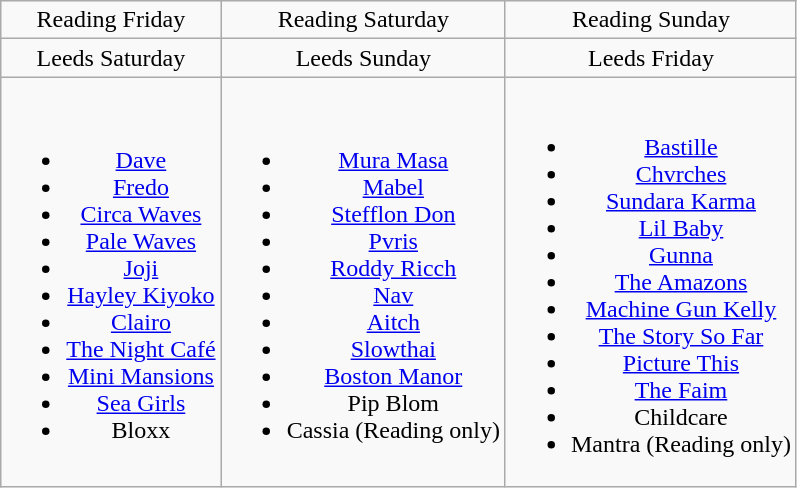<table class="wikitable" style="text-align:center;">
<tr>
<td>Reading Friday</td>
<td>Reading Saturday</td>
<td>Reading Sunday</td>
</tr>
<tr>
<td>Leeds Saturday</td>
<td>Leeds Sunday</td>
<td>Leeds Friday</td>
</tr>
<tr>
<td><br><ul><li><a href='#'>Dave</a></li><li><a href='#'>Fredo</a></li><li><a href='#'>Circa Waves</a></li><li><a href='#'>Pale Waves</a></li><li><a href='#'>Joji</a></li><li><a href='#'>Hayley Kiyoko</a></li><li><a href='#'>Clairo</a></li><li><a href='#'>The Night Café</a></li><li><a href='#'>Mini Mansions</a></li><li><a href='#'>Sea Girls</a></li><li>Bloxx</li></ul></td>
<td><br><ul><li><a href='#'>Mura Masa</a></li><li><a href='#'>Mabel</a></li><li><a href='#'>Stefflon Don</a></li><li><a href='#'>Pvris</a></li><li><a href='#'>Roddy Ricch</a></li><li><a href='#'>Nav</a></li><li><a href='#'>Aitch</a></li><li><a href='#'>Slowthai</a></li><li><a href='#'>Boston Manor</a></li><li>Pip Blom</li><li>Cassia (Reading only)</li></ul></td>
<td><br><ul><li><a href='#'>Bastille</a></li><li><a href='#'>Chvrches</a></li><li><a href='#'>Sundara Karma</a></li><li><a href='#'>Lil Baby</a></li><li><a href='#'>Gunna</a></li><li><a href='#'>The Amazons</a></li><li><a href='#'>Machine Gun Kelly</a></li><li><a href='#'>The Story So Far</a></li><li><a href='#'>Picture This</a></li><li><a href='#'>The Faim</a></li><li>Childcare</li><li>Mantra (Reading only)</li></ul></td>
</tr>
</table>
